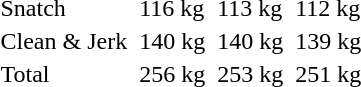<table>
<tr>
<td>Snatch</td>
<td></td>
<td>116 kg</td>
<td></td>
<td>113 kg</td>
<td></td>
<td>112 kg</td>
</tr>
<tr>
<td>Clean & Jerk</td>
<td></td>
<td>140 kg</td>
<td></td>
<td>140 kg</td>
<td></td>
<td>139 kg</td>
</tr>
<tr>
<td>Total</td>
<td></td>
<td>256 kg</td>
<td></td>
<td>253 kg</td>
<td></td>
<td>251 kg</td>
</tr>
</table>
